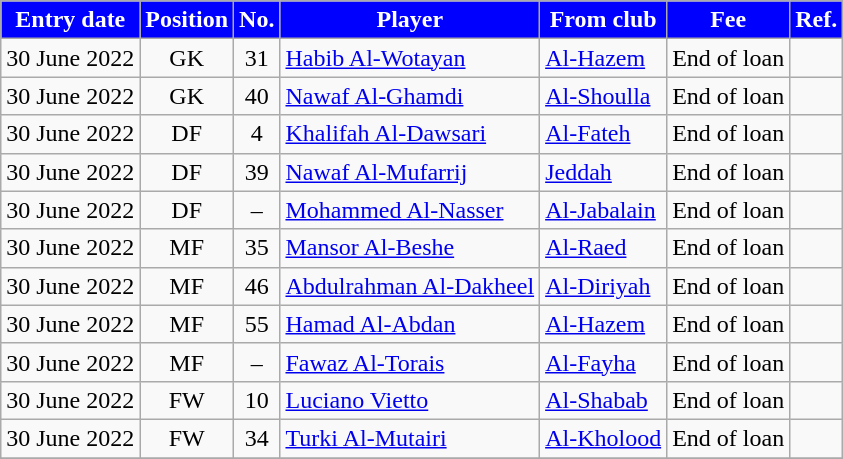<table class="wikitable sortable">
<tr>
<th style="background:blue; color:white;"><strong>Entry date</strong></th>
<th style="background:blue; color:white;"><strong>Position</strong></th>
<th style="background:blue; color:white;"><strong>No.</strong></th>
<th style="background:blue; color:white;"><strong>Player</strong></th>
<th style="background:blue; color:white;"><strong>From club</strong></th>
<th style="background:blue; color:white;"><strong>Fee</strong></th>
<th style="background:blue; color:white;"><strong>Ref.</strong></th>
</tr>
<tr>
<td>30 June 2022</td>
<td style="text-align:center;">GK</td>
<td style="text-align:center;">31</td>
<td style="text-align:left;"> <a href='#'>Habib Al-Wotayan</a></td>
<td style="text-align:left;"> <a href='#'>Al-Hazem</a></td>
<td>End of loan</td>
<td></td>
</tr>
<tr>
<td>30 June 2022</td>
<td style="text-align:center;">GK</td>
<td style="text-align:center;">40</td>
<td style="text-align:left;"> <a href='#'>Nawaf Al-Ghamdi</a></td>
<td style="text-align:left;"> <a href='#'>Al-Shoulla</a></td>
<td>End of loan</td>
<td></td>
</tr>
<tr>
<td>30 June 2022</td>
<td style="text-align:center;">DF</td>
<td style="text-align:center;">4</td>
<td style="text-align:left;"> <a href='#'>Khalifah Al-Dawsari</a></td>
<td style="text-align:left;"> <a href='#'>Al-Fateh</a></td>
<td>End of loan</td>
<td></td>
</tr>
<tr>
<td>30 June 2022</td>
<td style="text-align:center;">DF</td>
<td style="text-align:center;">39</td>
<td style="text-align:left;"> <a href='#'>Nawaf Al-Mufarrij</a></td>
<td style="text-align:left;"> <a href='#'>Jeddah</a></td>
<td>End of loan</td>
<td></td>
</tr>
<tr>
<td>30 June 2022</td>
<td style="text-align:center;">DF</td>
<td style="text-align:center;">–</td>
<td style="text-align:left;"> <a href='#'>Mohammed Al-Nasser</a></td>
<td style="text-align:left;"> <a href='#'>Al-Jabalain</a></td>
<td>End of loan</td>
<td></td>
</tr>
<tr>
<td>30 June 2022</td>
<td style="text-align:center;">MF</td>
<td style="text-align:center;">35</td>
<td style="text-align:left;"> <a href='#'>Mansor Al-Beshe</a></td>
<td style="text-align:left;"> <a href='#'>Al-Raed</a></td>
<td>End of loan</td>
<td></td>
</tr>
<tr>
<td>30 June 2022</td>
<td style="text-align:center;">MF</td>
<td style="text-align:center;">46</td>
<td style="text-align:left;"> <a href='#'>Abdulrahman Al-Dakheel</a></td>
<td style="text-align:left;"> <a href='#'>Al-Diriyah</a></td>
<td>End of loan</td>
<td></td>
</tr>
<tr>
<td>30 June 2022</td>
<td style="text-align:center;">MF</td>
<td style="text-align:center;">55</td>
<td style="text-align:left;"> <a href='#'>Hamad Al-Abdan</a></td>
<td style="text-align:left;"> <a href='#'>Al-Hazem</a></td>
<td>End of loan</td>
<td></td>
</tr>
<tr>
<td>30 June 2022</td>
<td style="text-align:center;">MF</td>
<td style="text-align:center;">–</td>
<td style="text-align:left;"> <a href='#'>Fawaz Al-Torais</a></td>
<td style="text-align:left;"> <a href='#'>Al-Fayha</a></td>
<td>End of loan</td>
<td></td>
</tr>
<tr>
<td>30 June 2022</td>
<td style="text-align:center;">FW</td>
<td style="text-align:center;">10</td>
<td style="text-align:left;"> <a href='#'>Luciano Vietto</a></td>
<td style="text-align:left;"> <a href='#'>Al-Shabab</a></td>
<td>End of loan</td>
<td></td>
</tr>
<tr>
<td>30 June 2022</td>
<td style="text-align:center;">FW</td>
<td style="text-align:center;">34</td>
<td style="text-align:left;"> <a href='#'>Turki Al-Mutairi</a></td>
<td style="text-align:left;"> <a href='#'>Al-Kholood</a></td>
<td>End of loan</td>
<td></td>
</tr>
<tr>
</tr>
</table>
